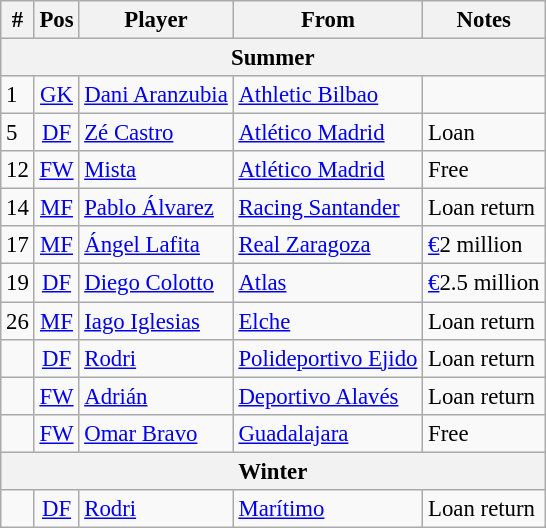<table class="wikitable" style="font-size:95%; text-align:left;">
<tr>
<th>#</th>
<th>Pos</th>
<th>Player</th>
<th>From</th>
<th>Notes</th>
</tr>
<tr>
<th colspan="5">Summer</th>
</tr>
<tr>
<td>1</td>
<td align="center"><a href='#'>GK</a></td>
<td> <a href='#'>Dani Aranzubia</a></td>
<td> <a href='#'>Athletic Bilbao</a></td>
<td></td>
</tr>
<tr>
<td>5</td>
<td align="center"><a href='#'>DF</a></td>
<td> <a href='#'>Zé Castro</a></td>
<td> <a href='#'>Atlético Madrid</a></td>
<td>Loan</td>
</tr>
<tr>
<td>12</td>
<td align="center"><a href='#'>FW</a></td>
<td> <a href='#'>Mista</a></td>
<td> <a href='#'>Atlético Madrid</a></td>
<td>Free</td>
</tr>
<tr>
<td>14</td>
<td align="center"><a href='#'>MF</a></td>
<td> <a href='#'>Pablo Álvarez</a></td>
<td> <a href='#'>Racing Santander</a></td>
<td>Loan return</td>
</tr>
<tr>
<td>17</td>
<td align="center"><a href='#'>MF</a></td>
<td> <a href='#'>Ángel Lafita</a></td>
<td> <a href='#'>Real Zaragoza</a></td>
<td><a href='#'>€</a>2 million</td>
</tr>
<tr>
<td>19</td>
<td align="center"><a href='#'>DF</a></td>
<td> <a href='#'>Diego Colotto</a></td>
<td> <a href='#'>Atlas</a></td>
<td><a href='#'>€</a>2.5 million</td>
</tr>
<tr>
<td>26</td>
<td align="center"><a href='#'>MF</a></td>
<td> <a href='#'>Iago Iglesias</a></td>
<td> <a href='#'>Elche</a></td>
<td>Loan return</td>
</tr>
<tr>
<td></td>
<td align="center"><a href='#'>DF</a></td>
<td> <a href='#'>Rodri</a></td>
<td> <a href='#'>Polideportivo Ejido</a></td>
<td>Loan return</td>
</tr>
<tr>
<td></td>
<td align="center"><a href='#'>FW</a></td>
<td> <a href='#'>Adrián</a></td>
<td> <a href='#'>Deportivo Alavés</a></td>
<td>Loan return</td>
</tr>
<tr>
<td></td>
<td align="center"><a href='#'>FW</a></td>
<td> <a href='#'>Omar Bravo</a></td>
<td> <a href='#'>Guadalajara</a></td>
<td>Free</td>
</tr>
<tr>
<th colspan="5">Winter</th>
</tr>
<tr>
<td></td>
<td align="center"><a href='#'>DF</a></td>
<td> <a href='#'>Rodri</a></td>
<td> <a href='#'>Marítimo</a></td>
<td>Loan return</td>
</tr>
</table>
